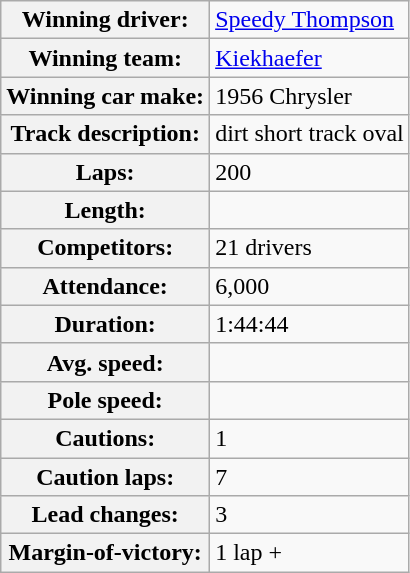<table class="wikitable" style=text-align:left>
<tr>
<th>Winning driver:</th>
<td><a href='#'>Speedy Thompson</a></td>
</tr>
<tr>
<th>Winning team:</th>
<td><a href='#'>Kiekhaefer</a></td>
</tr>
<tr>
<th>Winning car make:</th>
<td>1956 Chrysler</td>
</tr>
<tr>
<th>Track description:</th>
<td> dirt short track oval</td>
</tr>
<tr>
<th>Laps:</th>
<td>200</td>
</tr>
<tr>
<th>Length:</th>
<td></td>
</tr>
<tr>
<th>Competitors:</th>
<td>21 drivers</td>
</tr>
<tr>
<th>Attendance:</th>
<td>6,000</td>
</tr>
<tr>
<th>Duration:</th>
<td>1:44:44</td>
</tr>
<tr>
<th>Avg. speed:</th>
<td></td>
</tr>
<tr>
<th>Pole speed:</th>
<td></td>
</tr>
<tr>
<th>Cautions:</th>
<td>1</td>
</tr>
<tr>
<th>Caution laps:</th>
<td>7</td>
</tr>
<tr>
<th>Lead changes:</th>
<td>3</td>
</tr>
<tr>
<th>Margin-of-victory:</th>
<td>1 lap +</td>
</tr>
</table>
